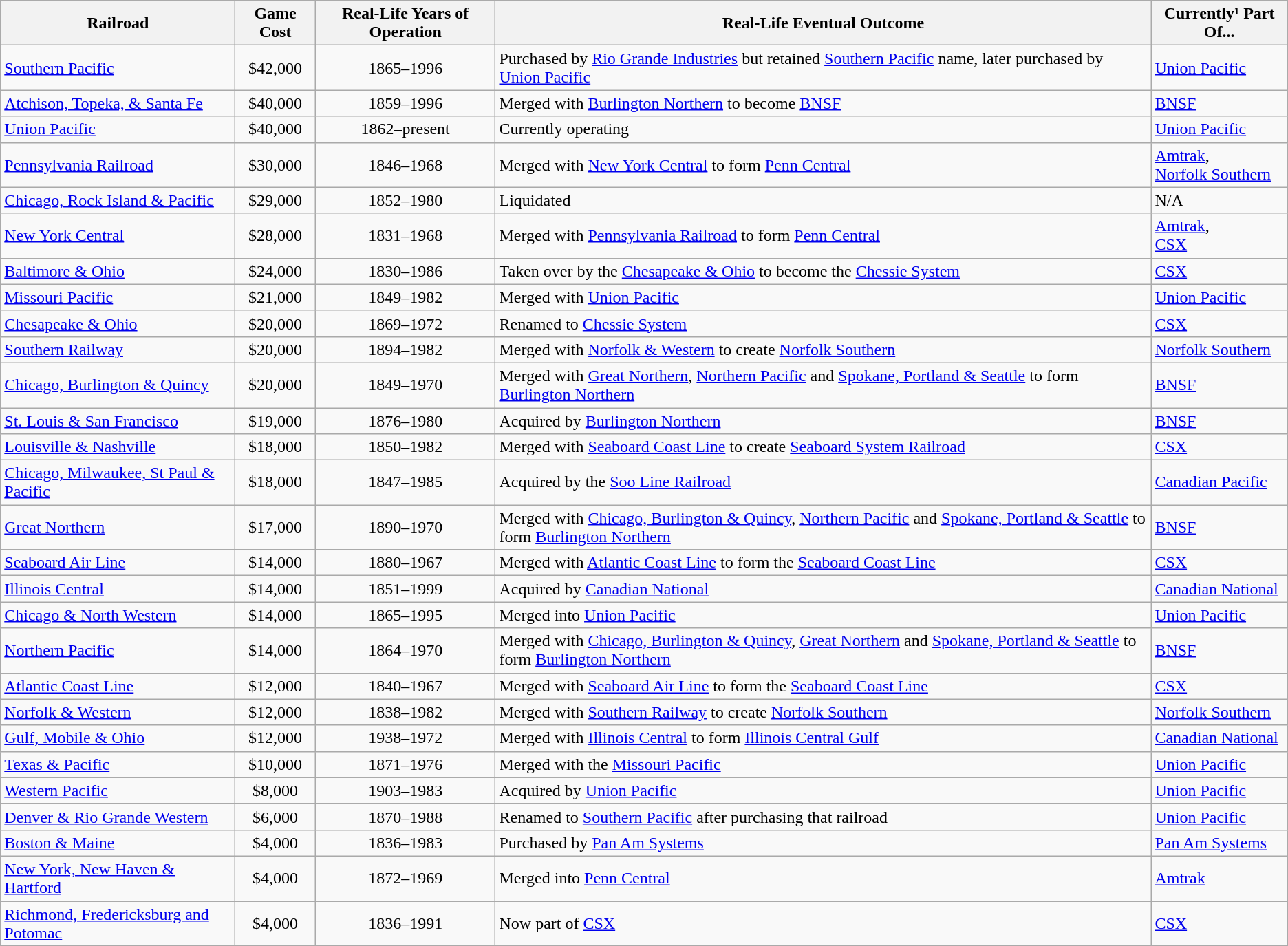<table class="wikitable">
<tr>
<th>Railroad</th>
<th>Game Cost</th>
<th>Real-Life Years of Operation</th>
<th>Real-Life Eventual Outcome</th>
<th>Currently¹ Part Of...</th>
</tr>
<tr>
<td><a href='#'>Southern Pacific</a></td>
<td align=center>$42,000</td>
<td align=center>1865–1996</td>
<td>Purchased by <a href='#'>Rio Grande Industries</a> but retained <a href='#'>Southern Pacific</a> name, later purchased by <a href='#'>Union Pacific</a></td>
<td><a href='#'>Union Pacific</a></td>
</tr>
<tr>
<td><a href='#'>Atchison, Topeka, & Santa Fe</a></td>
<td align=center>$40,000</td>
<td align=center>1859–1996</td>
<td>Merged with <a href='#'>Burlington Northern</a> to become <a href='#'>BNSF</a></td>
<td><a href='#'>BNSF</a></td>
</tr>
<tr>
<td><a href='#'>Union Pacific</a></td>
<td align=center>$40,000</td>
<td align=center>1862–present</td>
<td>Currently operating</td>
<td><a href='#'>Union Pacific</a></td>
</tr>
<tr>
<td><a href='#'>Pennsylvania Railroad</a></td>
<td align=center>$30,000</td>
<td align=center>1846–1968</td>
<td>Merged with <a href='#'>New York Central</a> to form <a href='#'>Penn Central</a></td>
<td><a href='#'>Amtrak</a>,<br><a href='#'>Norfolk Southern</a></td>
</tr>
<tr>
<td><a href='#'>Chicago, Rock Island & Pacific</a></td>
<td align=center>$29,000</td>
<td align=center>1852–1980</td>
<td>Liquidated</td>
<td>N/A</td>
</tr>
<tr>
<td><a href='#'>New York Central</a></td>
<td align=center>$28,000</td>
<td align=center>1831–1968</td>
<td>Merged with <a href='#'>Pennsylvania Railroad</a> to form <a href='#'>Penn Central</a></td>
<td><a href='#'>Amtrak</a>,<br><a href='#'>CSX</a></td>
</tr>
<tr>
<td><a href='#'>Baltimore & Ohio</a></td>
<td align=center>$24,000</td>
<td align=center>1830–1986</td>
<td>Taken over by the <a href='#'>Chesapeake & Ohio</a> to become the <a href='#'>Chessie System</a></td>
<td><a href='#'>CSX</a></td>
</tr>
<tr>
<td><a href='#'>Missouri Pacific</a></td>
<td align=center>$21,000</td>
<td align=center>1849–1982</td>
<td>Merged with <a href='#'>Union Pacific</a></td>
<td><a href='#'>Union Pacific</a></td>
</tr>
<tr>
<td><a href='#'>Chesapeake & Ohio</a></td>
<td align=center>$20,000</td>
<td align=center>1869–1972</td>
<td>Renamed to <a href='#'>Chessie System</a></td>
<td><a href='#'>CSX</a></td>
</tr>
<tr>
<td><a href='#'>Southern Railway</a></td>
<td align=center>$20,000</td>
<td align=center>1894–1982</td>
<td>Merged with <a href='#'>Norfolk & Western</a> to create <a href='#'>Norfolk Southern</a></td>
<td><a href='#'>Norfolk Southern</a></td>
</tr>
<tr>
<td><a href='#'>Chicago, Burlington & Quincy</a></td>
<td align=center>$20,000</td>
<td align=center>1849–1970</td>
<td>Merged with <a href='#'>Great Northern</a>, <a href='#'>Northern Pacific</a> and <a href='#'>Spokane, Portland & Seattle</a> to form <a href='#'>Burlington Northern</a></td>
<td><a href='#'>BNSF</a></td>
</tr>
<tr>
<td><a href='#'>St. Louis & San Francisco</a></td>
<td align=center>$19,000</td>
<td align=center>1876–1980</td>
<td>Acquired by <a href='#'>Burlington Northern</a></td>
<td><a href='#'>BNSF</a></td>
</tr>
<tr>
<td><a href='#'>Louisville & Nashville</a></td>
<td align=center>$18,000</td>
<td align=center>1850–1982</td>
<td>Merged with <a href='#'>Seaboard Coast Line</a> to create <a href='#'>Seaboard System Railroad</a></td>
<td><a href='#'>CSX</a></td>
</tr>
<tr>
<td><a href='#'>Chicago, Milwaukee, St Paul & Pacific</a></td>
<td align=center>$18,000</td>
<td align=center>1847–1985</td>
<td>Acquired by the <a href='#'>Soo Line Railroad</a></td>
<td><a href='#'>Canadian Pacific</a></td>
</tr>
<tr>
<td><a href='#'>Great Northern</a></td>
<td align=center>$17,000</td>
<td align=center>1890–1970</td>
<td>Merged with <a href='#'>Chicago, Burlington & Quincy</a>, <a href='#'>Northern Pacific</a> and <a href='#'>Spokane, Portland & Seattle</a> to form <a href='#'>Burlington Northern</a></td>
<td><a href='#'>BNSF</a></td>
</tr>
<tr>
<td><a href='#'>Seaboard Air Line</a></td>
<td align=center>$14,000</td>
<td align=center>1880–1967</td>
<td>Merged with <a href='#'>Atlantic Coast Line</a> to form the <a href='#'>Seaboard Coast Line</a></td>
<td><a href='#'>CSX</a></td>
</tr>
<tr>
<td><a href='#'>Illinois Central</a></td>
<td align=center>$14,000</td>
<td align=center>1851–1999</td>
<td>Acquired by <a href='#'>Canadian National</a></td>
<td><a href='#'>Canadian National</a></td>
</tr>
<tr>
<td><a href='#'>Chicago & North Western</a></td>
<td align=center>$14,000</td>
<td align=center>1865–1995</td>
<td>Merged into <a href='#'>Union Pacific</a></td>
<td><a href='#'>Union Pacific</a></td>
</tr>
<tr>
<td><a href='#'>Northern Pacific</a></td>
<td align=center>$14,000</td>
<td align=center>1864–1970</td>
<td>Merged with <a href='#'>Chicago, Burlington & Quincy</a>, <a href='#'>Great Northern</a> and <a href='#'>Spokane, Portland & Seattle</a> to form <a href='#'>Burlington Northern</a></td>
<td><a href='#'>BNSF</a></td>
</tr>
<tr>
<td><a href='#'>Atlantic Coast Line</a></td>
<td align=center>$12,000</td>
<td align=center>1840–1967</td>
<td>Merged with <a href='#'>Seaboard Air Line</a> to form the <a href='#'>Seaboard Coast Line</a></td>
<td><a href='#'>CSX</a></td>
</tr>
<tr>
<td><a href='#'>Norfolk & Western</a></td>
<td align=center>$12,000</td>
<td align=center>1838–1982</td>
<td>Merged with <a href='#'>Southern Railway</a> to create <a href='#'>Norfolk Southern</a></td>
<td><a href='#'>Norfolk Southern</a></td>
</tr>
<tr>
<td><a href='#'>Gulf, Mobile & Ohio</a></td>
<td align=center>$12,000</td>
<td align=center>1938–1972</td>
<td>Merged with <a href='#'>Illinois Central</a> to form <a href='#'>Illinois Central Gulf</a></td>
<td><a href='#'>Canadian National</a></td>
</tr>
<tr>
<td><a href='#'>Texas & Pacific</a></td>
<td align=center>$10,000</td>
<td align=center>1871–1976</td>
<td>Merged with the <a href='#'>Missouri Pacific</a></td>
<td><a href='#'>Union Pacific</a></td>
</tr>
<tr>
<td><a href='#'>Western Pacific</a></td>
<td align=center>$8,000</td>
<td align=center>1903–1983</td>
<td>Acquired by <a href='#'>Union Pacific</a></td>
<td><a href='#'>Union Pacific</a></td>
</tr>
<tr>
<td><a href='#'>Denver & Rio Grande Western</a></td>
<td align=center>$6,000</td>
<td align=center>1870–1988</td>
<td>Renamed to <a href='#'>Southern Pacific</a> after purchasing that railroad</td>
<td><a href='#'>Union Pacific</a></td>
</tr>
<tr>
<td><a href='#'>Boston & Maine</a></td>
<td align=center>$4,000</td>
<td align=center>1836–1983</td>
<td>Purchased by <a href='#'>Pan Am Systems</a></td>
<td><a href='#'>Pan Am Systems</a></td>
</tr>
<tr>
<td><a href='#'>New York, New Haven & Hartford</a></td>
<td align=center>$4,000</td>
<td align=center>1872–1969</td>
<td>Merged into <a href='#'>Penn Central</a></td>
<td><a href='#'>Amtrak</a></td>
</tr>
<tr>
<td><a href='#'>Richmond, Fredericksburg and Potomac</a></td>
<td align=center>$4,000</td>
<td align=center>1836–1991</td>
<td>Now part of <a href='#'>CSX</a></td>
<td><a href='#'>CSX</a></td>
</tr>
</table>
